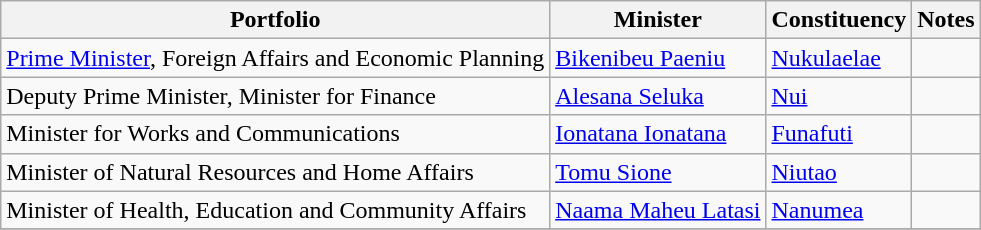<table class="wikitable">
<tr>
<th>Portfolio</th>
<th>Minister</th>
<th>Constituency</th>
<th>Notes</th>
</tr>
<tr>
<td><a href='#'>Prime Minister</a>, Foreign Affairs and Economic Planning</td>
<td><a href='#'>Bikenibeu Paeniu</a></td>
<td><a href='#'>Nukulaelae</a></td>
<td></td>
</tr>
<tr>
<td>Deputy Prime Minister, Minister for Finance</td>
<td><a href='#'>Alesana Seluka</a></td>
<td><a href='#'>Nui</a></td>
<td></td>
</tr>
<tr>
<td>Minister for Works and Communications</td>
<td><a href='#'>Ionatana Ionatana</a></td>
<td><a href='#'>Funafuti</a></td>
<td></td>
</tr>
<tr>
<td>Minister of Natural Resources and Home Affairs</td>
<td><a href='#'>Tomu Sione</a></td>
<td><a href='#'>Niutao</a></td>
<td></td>
</tr>
<tr>
<td>Minister of Health, Education and Community Affairs</td>
<td><a href='#'>Naama Maheu Latasi</a></td>
<td><a href='#'>Nanumea</a></td>
<td></td>
</tr>
<tr>
</tr>
</table>
